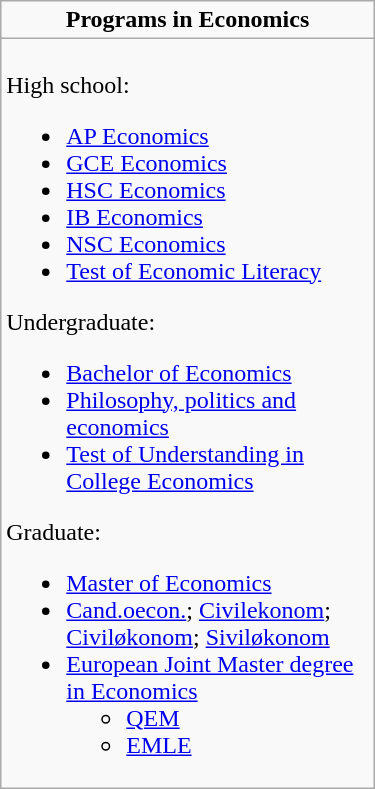<table class="wikitable floatright" | width="250">
<tr style="text-align:center;">
<td><strong>Programs in Economics</strong></td>
</tr>
<tr>
<td><br>High school:<ul><li><a href='#'>AP Economics</a></li><li><a href='#'>GCE Economics</a></li><li><a href='#'>HSC Economics</a></li><li><a href='#'>IB Economics</a></li><li><a href='#'>NSC Economics</a></li><li><a href='#'>Test of Economic Literacy</a></li></ul>Undergraduate:<ul><li><a href='#'>Bachelor of Economics</a></li><li><a href='#'>Philosophy, politics and economics</a></li><li><a href='#'>Test of Understanding in College Economics</a></li></ul>Graduate:<ul><li><a href='#'>Master of Economics</a></li><li><a href='#'>Cand.oecon.</a>; <a href='#'>Civilekonom</a>; <a href='#'>Civiløkonom</a>; <a href='#'>Siviløkonom</a></li><li><a href='#'>European Joint Master degree in Economics</a><ul><li><a href='#'>QEM</a></li><li><a href='#'>EMLE</a></li></ul></li></ul></td>
</tr>
</table>
